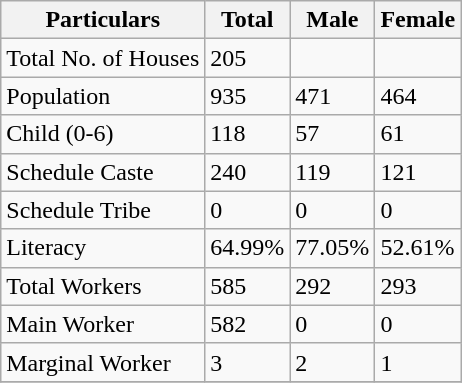<table class="wikitable">
<tr>
<th>Particulars</th>
<th>Total</th>
<th>Male</th>
<th>Female</th>
</tr>
<tr>
<td>Total No. of Houses</td>
<td>205</td>
<td></td>
<td></td>
</tr>
<tr>
<td>Population</td>
<td>935</td>
<td>471</td>
<td>464</td>
</tr>
<tr>
<td>Child (0-6)</td>
<td>118</td>
<td>57</td>
<td>61</td>
</tr>
<tr>
<td>Schedule Caste</td>
<td>240</td>
<td>119</td>
<td>121</td>
</tr>
<tr>
<td>Schedule Tribe</td>
<td>0</td>
<td>0</td>
<td>0</td>
</tr>
<tr>
<td>Literacy</td>
<td>64.99%</td>
<td>77.05%</td>
<td>52.61%</td>
</tr>
<tr>
<td>Total Workers</td>
<td>585</td>
<td>292</td>
<td>293</td>
</tr>
<tr>
<td>Main Worker</td>
<td>582</td>
<td>0</td>
<td>0</td>
</tr>
<tr>
<td>Marginal Worker</td>
<td>3</td>
<td>2</td>
<td>1</td>
</tr>
<tr>
</tr>
</table>
